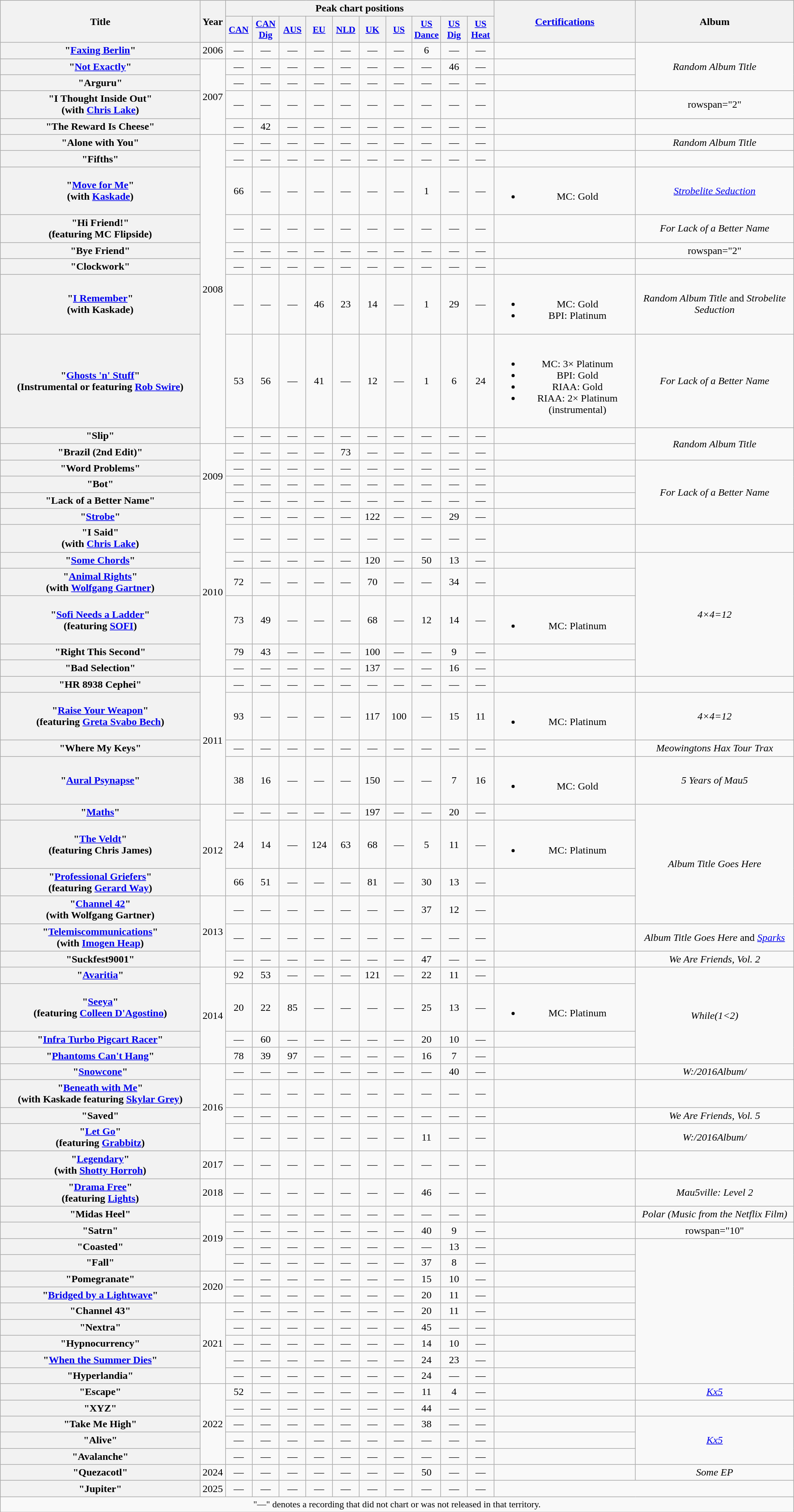<table class="wikitable plainrowheaders" style="text-align:center;" border="1">
<tr>
<th scope="col" rowspan="2" style="width:20em;">Title</th>
<th scope="col" rowspan="2" style="width:1em;">Year</th>
<th scope="col" colspan="10">Peak chart positions</th>
<th scope="col" rowspan="2" style="width:14em;"><a href='#'>Certifications</a></th>
<th scope="col" rowspan="2" style="width:16em;">Album</th>
</tr>
<tr>
<th scope="col" style="width:2.5em;font-size:90%;"><a href='#'>CAN</a><br></th>
<th scope="col" style="width:2.5em;font-size:90%;"><a href='#'>CAN<br>Dig</a><br></th>
<th scope="col" style="width:2.5em;font-size:90%;"><a href='#'>AUS</a><br></th>
<th scope="col" style="width:2.5em;font-size:90%;"><a href='#'>EU</a><br></th>
<th scope="col" style="width:2.5em;font-size:90%;"><a href='#'>NLD</a><br></th>
<th scope="col" style="width:2.5em;font-size:90%;"><a href='#'>UK</a><br></th>
<th scope="col" style="width:2.5em;font-size:90%;"><a href='#'>US</a><br></th>
<th scope="col" style="width:2.5em;font-size:90%;"><a href='#'>US<br>Dance</a><br></th>
<th scope="col" style="width:2.5em;font-size:90%;"><a href='#'>US<br>Dig</a><br></th>
<th scope="col" style="width:2.5em;font-size:90%;"><a href='#'>US<br>Heat</a><br></th>
</tr>
<tr>
<th scope="row">"<a href='#'>Faxing Berlin</a>"</th>
<td>2006</td>
<td>—</td>
<td>—</td>
<td>—</td>
<td>—</td>
<td>—</td>
<td>—</td>
<td>—</td>
<td>6</td>
<td>—</td>
<td>—</td>
<td></td>
<td rowspan="3"><em>Random Album Title</em></td>
</tr>
<tr>
<th scope="row">"<a href='#'>Not Exactly</a>"</th>
<td rowspan="4">2007</td>
<td>—</td>
<td>—</td>
<td>—</td>
<td>—</td>
<td>—</td>
<td>—</td>
<td>—</td>
<td>—</td>
<td>46</td>
<td>—</td>
<td></td>
</tr>
<tr>
<th scope="row">"Arguru"</th>
<td>—</td>
<td>—</td>
<td>—</td>
<td>—</td>
<td>—</td>
<td>—</td>
<td>—</td>
<td>—</td>
<td>—</td>
<td>—</td>
<td></td>
</tr>
<tr>
<th scope="row">"I Thought Inside Out" <br><span>(with <a href='#'>Chris Lake</a>)</span></th>
<td>—</td>
<td>—</td>
<td>—</td>
<td>—</td>
<td>—</td>
<td>—</td>
<td>—</td>
<td>—</td>
<td>—</td>
<td>—</td>
<td></td>
<td>rowspan="2" </td>
</tr>
<tr>
<th scope="row">"The Reward Is Cheese"</th>
<td>—</td>
<td>42</td>
<td>—</td>
<td>—</td>
<td>—</td>
<td>—</td>
<td>—</td>
<td>—</td>
<td>—</td>
<td>—</td>
<td></td>
</tr>
<tr>
<th scope="row">"Alone with You"</th>
<td rowspan="9">2008</td>
<td>—</td>
<td>—</td>
<td>—</td>
<td>—</td>
<td>—</td>
<td>—</td>
<td>—</td>
<td>—</td>
<td>—</td>
<td>—</td>
<td></td>
<td><em>Random Album Title</em></td>
</tr>
<tr>
<th scope="row">"Fifths"</th>
<td>—</td>
<td>—</td>
<td>—</td>
<td>—</td>
<td>—</td>
<td>—</td>
<td>—</td>
<td>—</td>
<td>—</td>
<td>—</td>
<td></td>
<td></td>
</tr>
<tr>
<th scope="row">"<a href='#'>Move for Me</a>" <br><span>(with <a href='#'>Kaskade</a>)</span></th>
<td>66</td>
<td>—</td>
<td>—</td>
<td>—</td>
<td>—</td>
<td>—</td>
<td>—</td>
<td>1</td>
<td>—</td>
<td>—</td>
<td><br><ul><li>MC: Gold</li></ul></td>
<td><em><a href='#'>Strobelite Seduction</a></em></td>
</tr>
<tr>
<th scope="row">"Hi Friend!" <br><span>(featuring MC Flipside)</span></th>
<td>—</td>
<td>—</td>
<td>—</td>
<td>—</td>
<td>—</td>
<td>—</td>
<td>—</td>
<td>—</td>
<td>—</td>
<td>—</td>
<td></td>
<td><em>For Lack of a Better Name</em></td>
</tr>
<tr>
<th scope="row">"Bye Friend"</th>
<td>—</td>
<td>—</td>
<td>—</td>
<td>—</td>
<td>—</td>
<td>—</td>
<td>—</td>
<td>—</td>
<td>—</td>
<td>—</td>
<td></td>
<td>rowspan="2" </td>
</tr>
<tr>
<th scope="row">"Clockwork"</th>
<td>—</td>
<td>—</td>
<td>—</td>
<td>—</td>
<td>—</td>
<td>—</td>
<td>—</td>
<td>—</td>
<td>—</td>
<td>—</td>
<td></td>
</tr>
<tr>
<th scope="row">"<a href='#'>I Remember</a>" <br><span>(with Kaskade)</span></th>
<td>—</td>
<td>—</td>
<td>—</td>
<td>46</td>
<td>23</td>
<td>14</td>
<td>—</td>
<td>1</td>
<td>29</td>
<td>—</td>
<td><br><ul><li>MC: Gold</li><li>BPI: Platinum</li></ul></td>
<td><em>Random Album Title</em> and <em>Strobelite Seduction</em></td>
</tr>
<tr>
<th scope="row">"<a href='#'>Ghosts 'n' Stuff</a>" <br><span>(Instrumental or featuring <a href='#'>Rob Swire</a>)</span></th>
<td>53</td>
<td>56</td>
<td>—</td>
<td>41</td>
<td>—</td>
<td>12</td>
<td>—</td>
<td>1</td>
<td>6</td>
<td>24</td>
<td><br><ul><li>MC: 3× Platinum</li><li>BPI: Gold</li><li>RIAA: Gold</li><li>RIAA: 2× Platinum (instrumental)</li></ul></td>
<td><em>For Lack of a Better Name</em></td>
</tr>
<tr>
<th scope="row">"Slip"</th>
<td>—</td>
<td>—</td>
<td>—</td>
<td>—</td>
<td>—</td>
<td>—</td>
<td>—</td>
<td>—</td>
<td>—</td>
<td>—</td>
<td></td>
<td rowspan="2"><em>Random Album Title</em></td>
</tr>
<tr>
<th scope="row">"Brazil (2nd Edit)"</th>
<td rowspan="4">2009</td>
<td>—</td>
<td>—</td>
<td>—</td>
<td>—</td>
<td>73</td>
<td>—</td>
<td>—</td>
<td>—</td>
<td>—</td>
<td>—</td>
<td></td>
</tr>
<tr>
<th scope="row">"Word Problems"</th>
<td>—</td>
<td>—</td>
<td>—</td>
<td>—</td>
<td>—</td>
<td>—</td>
<td>—</td>
<td>—</td>
<td>—</td>
<td>—</td>
<td></td>
<td rowspan="4"><em>For Lack of a Better Name</em></td>
</tr>
<tr>
<th scope="row">"Bot"</th>
<td>—</td>
<td>—</td>
<td>—</td>
<td>—</td>
<td>—</td>
<td>—</td>
<td>—</td>
<td>—</td>
<td>—</td>
<td>—</td>
<td></td>
</tr>
<tr>
<th scope="row">"Lack of a Better Name"</th>
<td>—</td>
<td>—</td>
<td>—</td>
<td>—</td>
<td>—</td>
<td>—</td>
<td>—</td>
<td>—</td>
<td>—</td>
<td>—</td>
<td></td>
</tr>
<tr>
<th scope="row">"<a href='#'>Strobe</a>"</th>
<td rowspan="7">2010</td>
<td>—</td>
<td>—</td>
<td>—</td>
<td>—</td>
<td>—</td>
<td>122</td>
<td>—</td>
<td>—</td>
<td>29</td>
<td>—</td>
<td></td>
</tr>
<tr>
<th scope="row">"I Said"<br><span>(with <a href='#'>Chris Lake</a>)</span></th>
<td>—</td>
<td>—</td>
<td>—</td>
<td>—</td>
<td>—</td>
<td>—</td>
<td>—</td>
<td>—</td>
<td>—</td>
<td>—</td>
<td></td>
<td></td>
</tr>
<tr>
<th scope="row">"<a href='#'>Some Chords</a>"</th>
<td>—</td>
<td>—</td>
<td>—</td>
<td>—</td>
<td>—</td>
<td>120</td>
<td>—</td>
<td>50</td>
<td>13</td>
<td>—</td>
<td></td>
<td rowspan="5"><em>4×4=12</em></td>
</tr>
<tr>
<th scope="row">"<a href='#'>Animal Rights</a>" <br><span>(with <a href='#'>Wolfgang Gartner</a>)</span></th>
<td>72</td>
<td>—</td>
<td>—</td>
<td>—</td>
<td>—</td>
<td>70</td>
<td>—</td>
<td>—</td>
<td>34</td>
<td>—</td>
<td></td>
</tr>
<tr>
<th scope="row">"<a href='#'>Sofi Needs a Ladder</a>" <br><span>(featuring <a href='#'>SOFI</a>)</span></th>
<td>73</td>
<td>49</td>
<td>—</td>
<td>—</td>
<td>—</td>
<td>68</td>
<td>—</td>
<td>12</td>
<td>14</td>
<td>—</td>
<td><br><ul><li>MC: Platinum</li></ul></td>
</tr>
<tr>
<th scope="row">"Right This Second"</th>
<td>79</td>
<td>43</td>
<td>—</td>
<td>—</td>
<td>—</td>
<td>100</td>
<td>—</td>
<td>—</td>
<td>9</td>
<td>—</td>
<td></td>
</tr>
<tr>
<th scope="row">"Bad Selection"</th>
<td>—</td>
<td>—</td>
<td>—</td>
<td>—</td>
<td>—</td>
<td>137</td>
<td>—</td>
<td>—</td>
<td>16</td>
<td>—</td>
<td></td>
</tr>
<tr>
<th scope="row">"HR 8938 Cephei"</th>
<td rowspan="4">2011</td>
<td>—</td>
<td>—</td>
<td>—</td>
<td>—</td>
<td>—</td>
<td>—</td>
<td>—</td>
<td>—</td>
<td>—</td>
<td>—</td>
<td></td>
<td></td>
</tr>
<tr>
<th scope="row">"<a href='#'>Raise Your Weapon</a>" <br><span>(featuring <a href='#'>Greta Svabo Bech</a>)</span></th>
<td>93</td>
<td>—</td>
<td>—</td>
<td>—</td>
<td>—</td>
<td>117</td>
<td>100</td>
<td>—</td>
<td>15</td>
<td>11</td>
<td><br><ul><li>MC: Platinum</li></ul></td>
<td><em>4×4=12</em></td>
</tr>
<tr>
<th scope="row">"Where My Keys"</th>
<td>—</td>
<td>—</td>
<td>—</td>
<td>—</td>
<td>—</td>
<td>—</td>
<td>—</td>
<td>—</td>
<td>—</td>
<td>—</td>
<td></td>
<td><em>Meowingtons Hax Tour Trax</em></td>
</tr>
<tr>
<th scope="row">"<a href='#'>Aural Psynapse</a>"</th>
<td>38</td>
<td>16</td>
<td>—</td>
<td>—</td>
<td>—</td>
<td>150</td>
<td>―</td>
<td>—</td>
<td>7</td>
<td>16</td>
<td><br><ul><li>MC: Gold</li></ul></td>
<td><em>5 Years of Mau5</em></td>
</tr>
<tr>
<th scope="row">"<a href='#'>Maths</a>"</th>
<td rowspan="3">2012</td>
<td>—</td>
<td>—</td>
<td>—</td>
<td>—</td>
<td>—</td>
<td>197</td>
<td>—</td>
<td>—</td>
<td>20</td>
<td>—</td>
<td></td>
<td rowspan="4"><em>Album Title Goes Here</em></td>
</tr>
<tr>
<th scope="row">"<a href='#'>The Veldt</a>" <br><span>(featuring Chris James)</span></th>
<td>24</td>
<td>14</td>
<td>—</td>
<td>124</td>
<td>63</td>
<td>68</td>
<td>—</td>
<td>5</td>
<td>11</td>
<td>—</td>
<td><br><ul><li>MC: Platinum</li></ul></td>
</tr>
<tr>
<th scope="row">"<a href='#'>Professional Griefers</a>" <br><span>(featuring <a href='#'>Gerard Way</a>)</span></th>
<td>66</td>
<td>51</td>
<td>—</td>
<td>—</td>
<td>—</td>
<td>81</td>
<td>—</td>
<td>30</td>
<td>13</td>
<td>—</td>
<td></td>
</tr>
<tr>
<th scope="row">"<a href='#'>Channel 42</a>" <br><span>(with Wolfgang Gartner)</span></th>
<td rowspan="3">2013</td>
<td>—</td>
<td>—</td>
<td>—</td>
<td>—</td>
<td>—</td>
<td>—</td>
<td>—</td>
<td>37</td>
<td>12</td>
<td>—</td>
<td></td>
</tr>
<tr>
<th scope="row">"<a href='#'>Telemiscommunications</a>" <br><span>(with <a href='#'>Imogen Heap</a>)</span></th>
<td>—</td>
<td>—</td>
<td>—</td>
<td>—</td>
<td>—</td>
<td>—</td>
<td>—</td>
<td>—</td>
<td>—</td>
<td>—</td>
<td></td>
<td><em>Album Title Goes Here</em> and <em><a href='#'>Sparks</a></em></td>
</tr>
<tr>
<th scope="row">"Suckfest9001"</th>
<td>—</td>
<td>—</td>
<td>—</td>
<td>—</td>
<td>—</td>
<td>—</td>
<td>—</td>
<td>47</td>
<td>—</td>
<td>—</td>
<td></td>
<td><em>We Are Friends, Vol. 2</em></td>
</tr>
<tr>
<th scope="row">"<a href='#'>Avaritia</a>"</th>
<td rowspan="4">2014</td>
<td>92</td>
<td>53</td>
<td>—</td>
<td>—</td>
<td>—</td>
<td>121</td>
<td>—</td>
<td>22</td>
<td>11</td>
<td>—</td>
<td></td>
<td rowspan="4"><em>While(1<2)</em></td>
</tr>
<tr>
<th scope="row">"<a href='#'>Seeya</a>" <br><span>(featuring <a href='#'>Colleen D'Agostino</a>)</span></th>
<td>20</td>
<td>22</td>
<td>85</td>
<td>—</td>
<td>—</td>
<td>—</td>
<td>—</td>
<td>25</td>
<td>13</td>
<td>—</td>
<td><br><ul><li>MC: Platinum</li></ul></td>
</tr>
<tr>
<th scope="row">"<a href='#'>Infra Turbo Pigcart Racer</a>"</th>
<td>—</td>
<td>60</td>
<td>—</td>
<td>—</td>
<td>—</td>
<td>—</td>
<td>—</td>
<td>20</td>
<td>10</td>
<td>—</td>
<td></td>
</tr>
<tr>
<th scope="row">"<a href='#'>Phantoms Can't Hang</a>"</th>
<td>78</td>
<td>39</td>
<td>97</td>
<td>—</td>
<td>—</td>
<td>—</td>
<td>—</td>
<td>16</td>
<td>7</td>
<td>—</td>
<td></td>
</tr>
<tr>
<th scope="row">"<a href='#'>Snowcone</a>"</th>
<td rowspan="4">2016</td>
<td>—</td>
<td>—</td>
<td>—</td>
<td>—</td>
<td>—</td>
<td>—</td>
<td>—</td>
<td>—</td>
<td>40</td>
<td>—</td>
<td></td>
<td><em>W:/2016Album/</em></td>
</tr>
<tr>
<th scope="row">"<a href='#'>Beneath with Me</a>" <br><span>(with Kaskade featuring <a href='#'>Skylar Grey</a>)</span></th>
<td>—</td>
<td>—</td>
<td>—</td>
<td>—</td>
<td>—</td>
<td>—</td>
<td>—</td>
<td>—</td>
<td>—</td>
<td>—</td>
<td></td>
<td></td>
</tr>
<tr>
<th scope="row">"Saved"</th>
<td>—</td>
<td>—</td>
<td>—</td>
<td>—</td>
<td>—</td>
<td>—</td>
<td>—</td>
<td>—</td>
<td>—</td>
<td>—</td>
<td></td>
<td><em>We Are Friends, Vol. 5</em></td>
</tr>
<tr>
<th scope="row">"<a href='#'>Let Go</a>" <br><span>(featuring <a href='#'>Grabbitz</a>)</span></th>
<td>—</td>
<td>—</td>
<td>—</td>
<td>—</td>
<td>—</td>
<td>—</td>
<td>—</td>
<td>11</td>
<td>—</td>
<td>—</td>
<td></td>
<td><em>W:/2016Album/</em></td>
</tr>
<tr>
<th scope="row">"<a href='#'>Legendary</a>" <br><span>(with <a href='#'>Shotty Horroh</a>)</span></th>
<td>2017</td>
<td>—</td>
<td>—</td>
<td>—</td>
<td>—</td>
<td>—</td>
<td>—</td>
<td>—</td>
<td>—</td>
<td>—</td>
<td>—</td>
<td></td>
<td></td>
</tr>
<tr>
<th scope="row">"<a href='#'>Drama Free</a>"<br><span>(featuring <a href='#'>Lights</a>)</span></th>
<td>2018</td>
<td>—</td>
<td>—</td>
<td>—</td>
<td>—</td>
<td>—</td>
<td>—</td>
<td>—</td>
<td>46</td>
<td>—</td>
<td>—</td>
<td></td>
<td><em>Mau5ville: Level 2</em></td>
</tr>
<tr>
<th scope="row">"Midas Heel"</th>
<td rowspan="4">2019</td>
<td>—</td>
<td>—</td>
<td>—</td>
<td>—</td>
<td>—</td>
<td>—</td>
<td>—</td>
<td>—</td>
<td>—</td>
<td>—</td>
<td></td>
<td><em>Polar (Music from the Netflix Film)</em></td>
</tr>
<tr>
<th scope="row">"Satrn"</th>
<td>—</td>
<td>—</td>
<td>—</td>
<td>—</td>
<td>—</td>
<td>—</td>
<td>—</td>
<td>40</td>
<td>9</td>
<td>—</td>
<td></td>
<td>rowspan="10" </td>
</tr>
<tr>
<th scope="row">"Coasted"</th>
<td>—</td>
<td>—</td>
<td>—</td>
<td>—</td>
<td>—</td>
<td>—</td>
<td>—</td>
<td>—</td>
<td>13</td>
<td>—</td>
<td></td>
</tr>
<tr>
<th scope="row">"Fall"</th>
<td>—</td>
<td>—</td>
<td>—</td>
<td>—</td>
<td>—</td>
<td>—</td>
<td>—</td>
<td>37</td>
<td>8</td>
<td>—</td>
<td></td>
</tr>
<tr>
<th scope="row">"Pomegranate" <br></th>
<td rowspan="2">2020</td>
<td>—</td>
<td>—</td>
<td>—</td>
<td>—</td>
<td>—</td>
<td>—</td>
<td>—</td>
<td>15</td>
<td>10</td>
<td>—</td>
<td></td>
</tr>
<tr>
<th scope="row">"<a href='#'>Bridged by a Lightwave</a>" <br></th>
<td>—</td>
<td>—</td>
<td>—</td>
<td>—</td>
<td>—</td>
<td>—</td>
<td>—</td>
<td>20</td>
<td>11</td>
<td>—</td>
<td></td>
</tr>
<tr>
<th scope="row">"Channel 43" <br></th>
<td rowspan="5">2021</td>
<td>—</td>
<td>—</td>
<td>—</td>
<td>—</td>
<td>—</td>
<td>—</td>
<td>—</td>
<td>20</td>
<td>11</td>
<td>—</td>
<td></td>
</tr>
<tr>
<th scope="row">"Nextra"</th>
<td>—</td>
<td>—</td>
<td>—</td>
<td>—</td>
<td>—</td>
<td>—</td>
<td>—</td>
<td>45</td>
<td>—</td>
<td>—</td>
<td></td>
</tr>
<tr>
<th scope="row">"Hypnocurrency" <br></th>
<td>—</td>
<td>—</td>
<td>—</td>
<td>—</td>
<td>—</td>
<td>—</td>
<td>—</td>
<td>14</td>
<td>10</td>
<td>—</td>
<td></td>
</tr>
<tr>
<th scope="row">"<a href='#'>When the Summer Dies</a>" <br></th>
<td>—</td>
<td>—</td>
<td>—</td>
<td>—</td>
<td>—</td>
<td>—</td>
<td>—</td>
<td>24</td>
<td>23</td>
<td>—</td>
<td></td>
</tr>
<tr>
<th scope="row">"Hyperlandia" <br></th>
<td>—</td>
<td>—</td>
<td>—</td>
<td>—</td>
<td>—</td>
<td>—</td>
<td>—</td>
<td>24</td>
<td>—</td>
<td>—</td>
<td></td>
</tr>
<tr>
<th scope="row">"Escape" <br></th>
<td rowspan="5">2022</td>
<td>52</td>
<td>—</td>
<td>—</td>
<td>—</td>
<td>—</td>
<td>—</td>
<td>—</td>
<td>11</td>
<td>4</td>
<td>—</td>
<td></td>
<td><em><a href='#'>Kx5</a></em></td>
</tr>
<tr>
<th scope="row">"XYZ"</th>
<td>—</td>
<td>—</td>
<td>—</td>
<td>—</td>
<td>—</td>
<td>—</td>
<td>—</td>
<td>44</td>
<td>—</td>
<td>—</td>
<td></td>
<td></td>
</tr>
<tr>
<th scope="row">"Take Me High" <br></th>
<td>—</td>
<td>—</td>
<td>—</td>
<td>—</td>
<td>—</td>
<td>—</td>
<td>—</td>
<td>38</td>
<td>—</td>
<td>—</td>
<td></td>
<td rowspan="3"><em><a href='#'>Kx5</a></em></td>
</tr>
<tr>
<th scope="row">"Alive" <br></th>
<td>—</td>
<td>—</td>
<td>—</td>
<td>—</td>
<td>—</td>
<td>—</td>
<td>—</td>
<td>—</td>
<td>—</td>
<td>—</td>
<td></td>
</tr>
<tr>
<th scope="row">"Avalanche" <br></th>
<td>—</td>
<td>—</td>
<td>—</td>
<td>—</td>
<td>—</td>
<td>—</td>
<td>—</td>
<td>—</td>
<td>—</td>
<td>—</td>
<td></td>
</tr>
<tr>
<th scope="row">"Quezacotl"</th>
<td>2024</td>
<td>—</td>
<td>—</td>
<td>—</td>
<td>—</td>
<td>—</td>
<td>—</td>
<td>—</td>
<td>50</td>
<td>—</td>
<td>—</td>
<td></td>
<td><em>Some EP</em></td>
</tr>
<tr>
<th scope="row">"Jupiter"</th>
<td>2025</td>
<td>—</td>
<td>—</td>
<td>—</td>
<td>—</td>
<td>—</td>
<td>—</td>
<td>—</td>
<td>—</td>
<td>—</td>
<td>—</td>
</tr>
<tr>
<td colspan="15" style="font-size:90%">"—" denotes a recording that did not chart or was not released in that territory.</td>
</tr>
</table>
